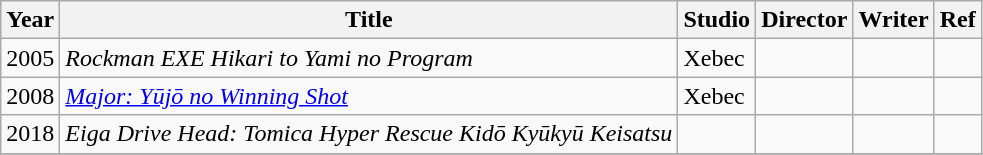<table class="wikitable">
<tr>
<th>Year</th>
<th>Title</th>
<th>Studio</th>
<th>Director</th>
<th>Writer</th>
<th>Ref</th>
</tr>
<tr>
<td>2005</td>
<td><em>Rockman EXE Hikari to Yami no Program</em></td>
<td>Xebec</td>
<td></td>
<td></td>
<td></td>
</tr>
<tr>
<td>2008</td>
<td><em><a href='#'>Major: Yūjō no Winning Shot</a></em></td>
<td>Xebec</td>
<td></td>
<td></td>
<td></td>
</tr>
<tr>
<td>2018</td>
<td><em>Eiga Drive Head: Tomica Hyper Rescue Kidō Kyūkyū Keisatsu</em></td>
<td></td>
<td></td>
<td></td>
<td></td>
</tr>
<tr>
</tr>
</table>
